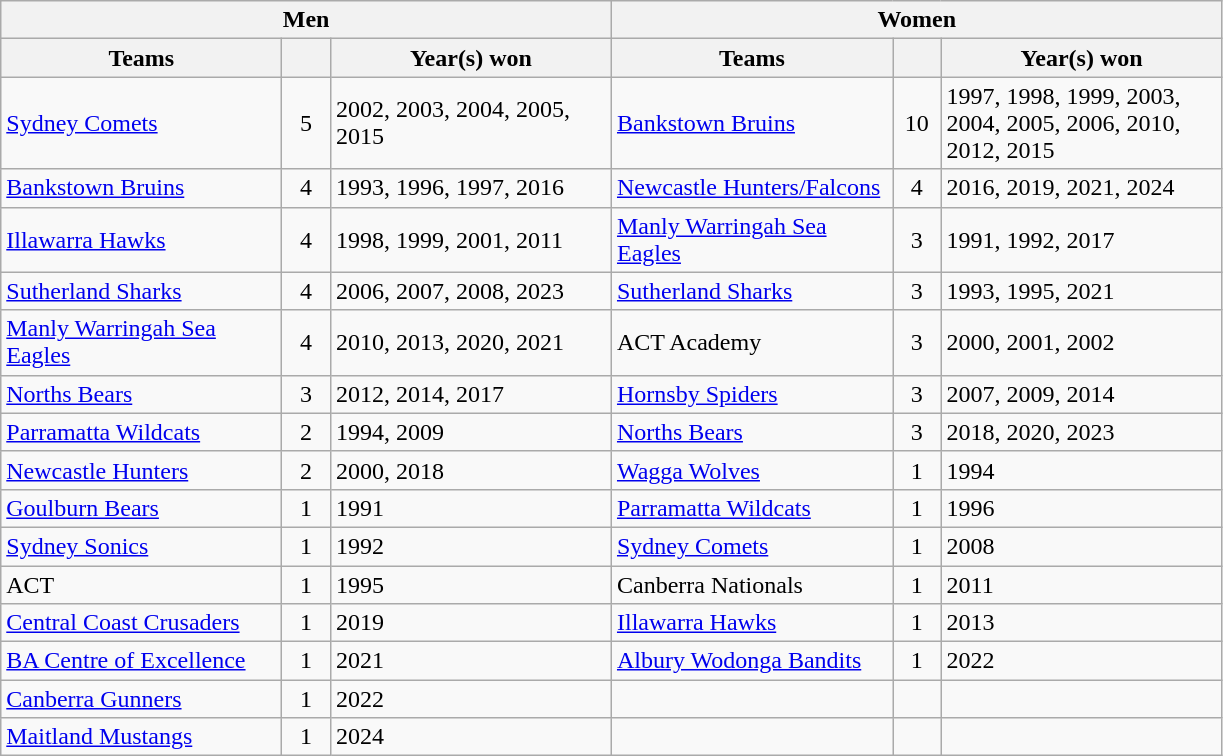<table class="wikitable">
<tr>
<th colspan="3">Men</th>
<th colspan="3">Women</th>
</tr>
<tr>
<th width="180">Teams</th>
<th width="25"></th>
<th width="180">Year(s) won</th>
<th width="180">Teams</th>
<th width="25"></th>
<th width="180">Year(s) won</th>
</tr>
<tr>
<td><a href='#'>Sydney Comets</a></td>
<td align="center">5</td>
<td>2002, 2003, 2004, 2005, 2015</td>
<td><a href='#'>Bankstown Bruins</a></td>
<td align="center">10</td>
<td>1997, 1998, 1999, 2003, 2004, 2005, 2006, 2010, 2012, 2015</td>
</tr>
<tr>
<td><a href='#'>Bankstown Bruins</a></td>
<td align="center">4</td>
<td>1993, 1996, 1997, 2016</td>
<td><a href='#'>Newcastle Hunters/Falcons</a></td>
<td align="center">4</td>
<td>2016, 2019, 2021, 2024</td>
</tr>
<tr>
<td><a href='#'>Illawarra Hawks</a></td>
<td align="center">4</td>
<td>1998, 1999, 2001, 2011</td>
<td><a href='#'>Manly Warringah Sea Eagles</a></td>
<td align="center">3</td>
<td>1991, 1992, 2017</td>
</tr>
<tr>
<td><a href='#'>Sutherland Sharks</a></td>
<td align="center">4</td>
<td>2006, 2007, 2008, 2023</td>
<td><a href='#'>Sutherland Sharks</a></td>
<td align="center">3</td>
<td>1993, 1995, 2021</td>
</tr>
<tr>
<td><a href='#'>Manly Warringah Sea Eagles</a></td>
<td align="center">4</td>
<td>2010, 2013, 2020, 2021</td>
<td>ACT Academy</td>
<td align="center">3</td>
<td>2000, 2001, 2002</td>
</tr>
<tr>
<td><a href='#'>Norths Bears</a></td>
<td align="center">3</td>
<td>2012, 2014, 2017</td>
<td><a href='#'>Hornsby Spiders</a></td>
<td align="center">3</td>
<td>2007, 2009, 2014</td>
</tr>
<tr>
<td><a href='#'>Parramatta Wildcats</a></td>
<td align="center">2</td>
<td>1994, 2009</td>
<td><a href='#'>Norths Bears</a></td>
<td align="center">3</td>
<td>2018, 2020, 2023</td>
</tr>
<tr>
<td><a href='#'>Newcastle Hunters</a></td>
<td align="center">2</td>
<td>2000, 2018</td>
<td><a href='#'>Wagga Wolves</a></td>
<td align="center">1</td>
<td>1994</td>
</tr>
<tr>
<td><a href='#'>Goulburn Bears</a></td>
<td align="center">1</td>
<td>1991</td>
<td><a href='#'>Parramatta Wildcats</a></td>
<td align="center">1</td>
<td>1996</td>
</tr>
<tr>
<td><a href='#'>Sydney Sonics</a></td>
<td align="center">1</td>
<td>1992</td>
<td><a href='#'>Sydney Comets</a></td>
<td align="center">1</td>
<td>2008</td>
</tr>
<tr>
<td>ACT</td>
<td align="center">1</td>
<td>1995</td>
<td>Canberra Nationals</td>
<td align="center">1</td>
<td>2011</td>
</tr>
<tr>
<td><a href='#'>Central Coast Crusaders</a></td>
<td align="center">1</td>
<td>2019</td>
<td><a href='#'>Illawarra Hawks</a></td>
<td align="center">1</td>
<td>2013</td>
</tr>
<tr>
<td><a href='#'>BA Centre of Excellence</a></td>
<td align="center">1</td>
<td>2021</td>
<td><a href='#'>Albury Wodonga Bandits</a></td>
<td align="center">1</td>
<td>2022</td>
</tr>
<tr>
<td><a href='#'>Canberra Gunners</a></td>
<td align="center">1</td>
<td>2022</td>
<td></td>
<td align="center"></td>
<td></td>
</tr>
<tr>
<td><a href='#'>Maitland Mustangs</a></td>
<td align="center">1</td>
<td>2024</td>
<td></td>
<td align="center"></td>
<td></td>
</tr>
</table>
